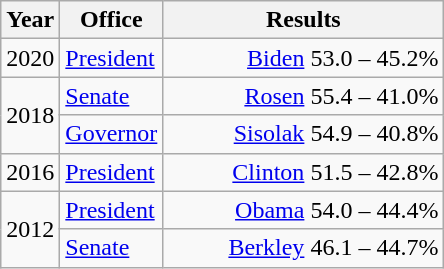<table class=wikitable>
<tr>
<th width="30">Year</th>
<th width="60">Office</th>
<th width="180">Results</th>
</tr>
<tr>
<td>2020</td>
<td><a href='#'>President</a></td>
<td align="right" ><a href='#'>Biden</a> 53.0 – 45.2%</td>
</tr>
<tr>
<td rowspan="2">2018</td>
<td><a href='#'>Senate</a></td>
<td align="right" ><a href='#'>Rosen</a> 55.4 – 41.0%</td>
</tr>
<tr>
<td><a href='#'>Governor</a></td>
<td align="right" ><a href='#'>Sisolak</a> 54.9 – 40.8%</td>
</tr>
<tr>
<td>2016</td>
<td><a href='#'>President</a></td>
<td align="right" ><a href='#'>Clinton</a> 51.5 – 42.8%</td>
</tr>
<tr>
<td rowspan="2">2012</td>
<td><a href='#'>President</a></td>
<td align="right" ><a href='#'>Obama</a> 54.0 – 44.4%</td>
</tr>
<tr>
<td><a href='#'>Senate</a></td>
<td align="right" ><a href='#'>Berkley</a> 46.1 – 44.7%</td>
</tr>
</table>
